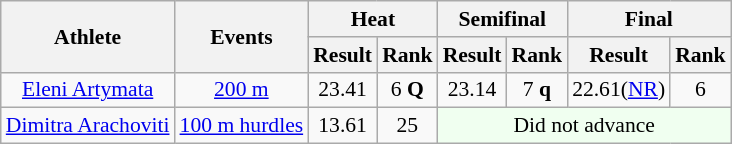<table class=wikitable style="text-align:center; font-size:90%">
<tr>
<th rowspan="2">Athlete</th>
<th rowspan="2">Events</th>
<th colspan="2">Heat</th>
<th colspan="2">Semifinal</th>
<th colspan="2">Final</th>
</tr>
<tr>
<th>Result</th>
<th>Rank</th>
<th>Result</th>
<th>Rank</th>
<th>Result</th>
<th>Rank</th>
</tr>
<tr>
<td><a href='#'>Eleni Artymata</a></td>
<td><a href='#'>200 m</a></td>
<td>23.41</td>
<td>6 <strong>Q</strong></td>
<td>23.14</td>
<td>7 <strong>q</strong></td>
<td>22.61(<a href='#'>NR</a>)</td>
<td>6</td>
</tr>
<tr>
<td><a href='#'>Dimitra Arachoviti</a></td>
<td><a href='#'>100 m hurdles</a></td>
<td>13.61</td>
<td>25</td>
<td colspan=4 bgcolor=honeydew>Did not advance</td>
</tr>
</table>
